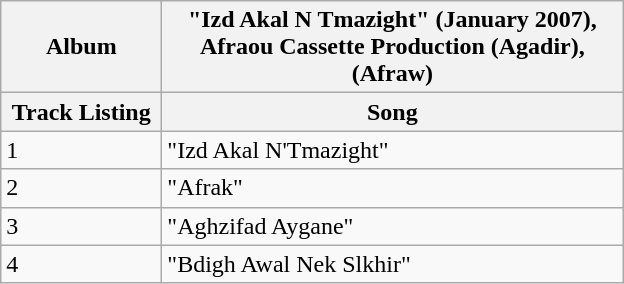<table class="wikitable">
<tr>
<th>Album</th>
<th>"Izd Akal N Tmazight" (January 2007), Afraou Cassette Production (Agadir), (Afraw)</th>
</tr>
<tr>
<th width="100pt">Track Listing</th>
<th width="300pt">Song</th>
</tr>
<tr>
<td>1</td>
<td>"Izd Akal N'Tmazight"</td>
</tr>
<tr>
<td>2</td>
<td>"Afrak"</td>
</tr>
<tr>
<td>3</td>
<td>"Aghzifad Aygane"</td>
</tr>
<tr>
<td>4</td>
<td>"Bdigh Awal Nek Slkhir"</td>
</tr>
</table>
